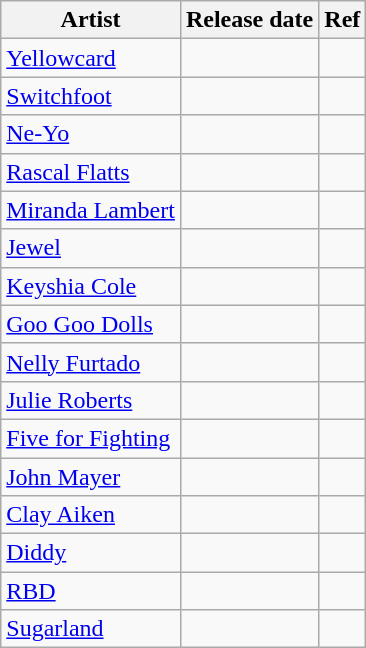<table class="wikitable mw-collapsible mw-collapsed">
<tr>
<th>Artist</th>
<th>Release date</th>
<th>Ref</th>
</tr>
<tr>
<td><a href='#'>Yellowcard</a></td>
<td></td>
<td></td>
</tr>
<tr>
<td><a href='#'>Switchfoot</a></td>
<td></td>
</tr>
<tr>
<td><a href='#'>Ne-Yo</a></td>
<td></td>
<td></td>
</tr>
<tr>
<td><a href='#'>Rascal Flatts</a></td>
<td></td>
<td></td>
</tr>
<tr>
<td><a href='#'>Miranda Lambert</a></td>
<td></td>
<td></td>
</tr>
<tr>
<td><a href='#'>Jewel</a></td>
<td></td>
<td></td>
</tr>
<tr>
<td><a href='#'>Keyshia Cole</a></td>
<td></td>
<td></td>
</tr>
<tr>
<td><a href='#'>Goo Goo Dolls</a></td>
<td></td>
<td></td>
</tr>
<tr>
<td><a href='#'>Nelly Furtado</a></td>
<td></td>
<td></td>
</tr>
<tr>
<td><a href='#'>Julie Roberts</a></td>
<td></td>
<td></td>
</tr>
<tr>
<td><a href='#'>Five for Fighting</a></td>
<td></td>
<td></td>
</tr>
<tr>
<td><a href='#'>John Mayer</a></td>
<td></td>
<td></td>
</tr>
<tr>
<td><a href='#'>Clay Aiken</a></td>
<td></td>
<td></td>
</tr>
<tr>
<td><a href='#'>Diddy</a></td>
<td></td>
<td></td>
</tr>
<tr>
<td><a href='#'>RBD</a></td>
<td></td>
<td></td>
</tr>
<tr>
<td><a href='#'>Sugarland</a></td>
<td></td>
</tr>
</table>
